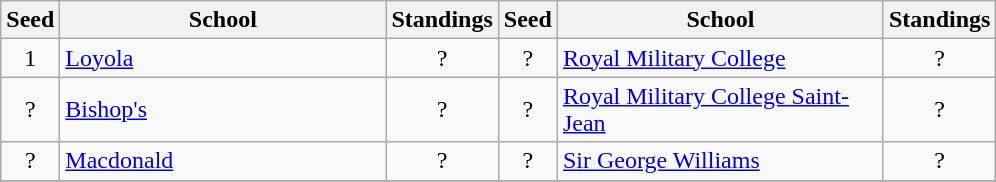<table class="wikitable">
<tr>
<th>Seed</th>
<th style="width:210px">School</th>
<th>Standings</th>
<th>Seed</th>
<th style="width:210px">School</th>
<th>Standings</th>
</tr>
<tr>
<td align=center>1</td>
<td><a href='#'>Loyola</a></td>
<td align=center>?</td>
<td align=center>?</td>
<td><a href='#'>Royal Military College</a></td>
<td align=center>?</td>
</tr>
<tr>
<td align=center>?</td>
<td><a href='#'>Bishop's</a></td>
<td align=center>?</td>
<td align=center>?</td>
<td><a href='#'>Royal Military College Saint-Jean</a></td>
<td align=center>?</td>
</tr>
<tr>
<td align=center>?</td>
<td><a href='#'>Macdonald</a></td>
<td align=center>?</td>
<td align=center>?</td>
<td><a href='#'>Sir George Williams</a></td>
<td align=center>?</td>
</tr>
<tr>
</tr>
</table>
